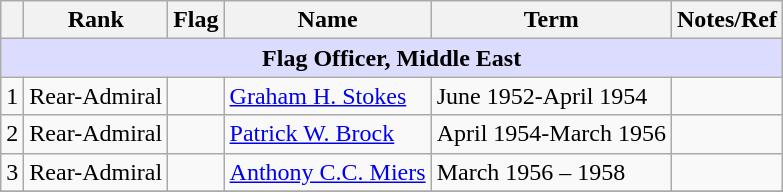<table class="wikitable">
<tr>
<th></th>
<th>Rank</th>
<th>Flag</th>
<th>Name</th>
<th>Term</th>
<th>Notes/Ref</th>
</tr>
<tr>
<td colspan="6" align="center" style="background:#dcdcfe;"><strong>Flag Officer, Middle East</strong></td>
</tr>
<tr>
<td>1</td>
<td>Rear-Admiral</td>
<td></td>
<td><a href='#'>Graham H. Stokes</a></td>
<td>June 1952-April 1954</td>
<td></td>
</tr>
<tr>
<td>2</td>
<td>Rear-Admiral</td>
<td></td>
<td><a href='#'>Patrick W. Brock</a></td>
<td>April 1954-March 1956</td>
<td></td>
</tr>
<tr>
<td>3</td>
<td>Rear-Admiral</td>
<td></td>
<td><a href='#'>Anthony C.C. Miers</a></td>
<td>March 1956 – 1958</td>
<td></td>
</tr>
<tr>
</tr>
</table>
